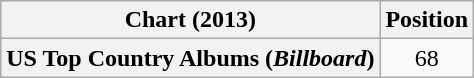<table class="wikitable plainrowheaders" style="text-align:center">
<tr>
<th scope="col">Chart (2013)</th>
<th scope="col">Position</th>
</tr>
<tr>
<th scope="row">US Top Country Albums (<em>Billboard</em>)</th>
<td>68</td>
</tr>
</table>
